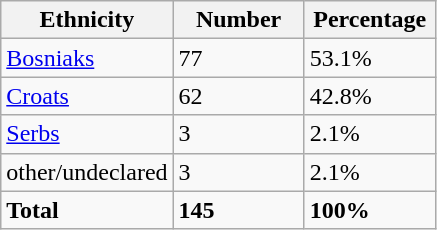<table class="wikitable">
<tr>
<th width="100px">Ethnicity</th>
<th width="80px">Number</th>
<th width="80px">Percentage</th>
</tr>
<tr>
<td><a href='#'>Bosniaks</a></td>
<td>77</td>
<td>53.1%</td>
</tr>
<tr>
<td><a href='#'>Croats</a></td>
<td>62</td>
<td>42.8%</td>
</tr>
<tr>
<td><a href='#'>Serbs</a></td>
<td>3</td>
<td>2.1%</td>
</tr>
<tr>
<td>other/undeclared</td>
<td>3</td>
<td>2.1%</td>
</tr>
<tr>
<td><strong>Total</strong></td>
<td><strong>145</strong></td>
<td><strong>100%</strong></td>
</tr>
</table>
